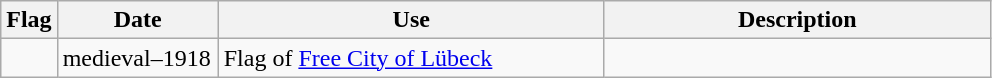<table class="wikitable">
<tr>
<th>Flag</th>
<th style="width:100px">Date</th>
<th style="width:250px">Use</th>
<th style="width:250px">Description</th>
</tr>
<tr>
<td></td>
<td>medieval–1918</td>
<td>Flag of <a href='#'>Free City of Lübeck</a></td>
<td></td>
</tr>
</table>
